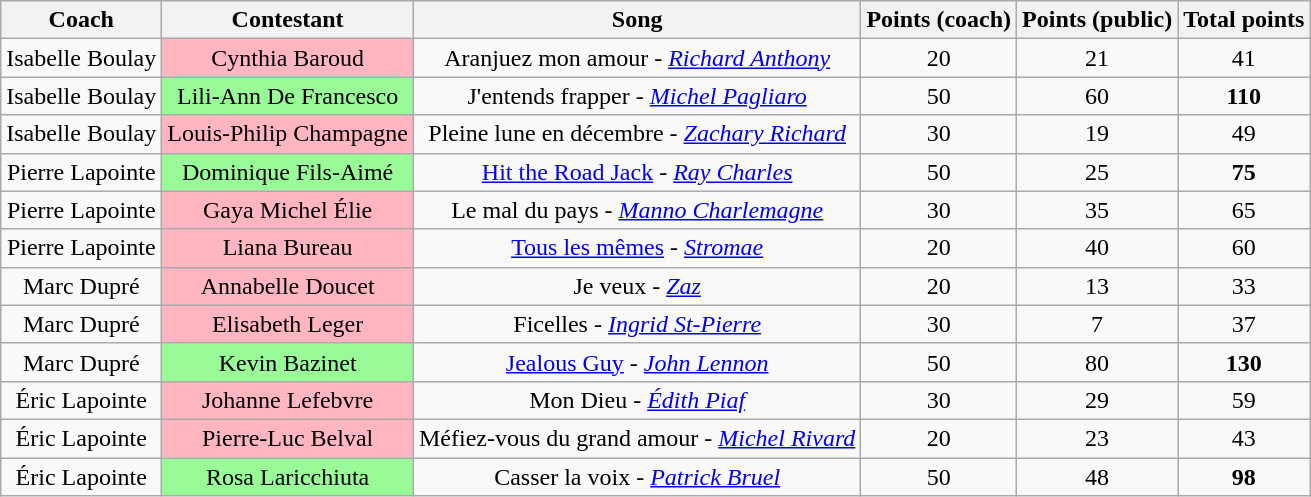<table class="wikitable sortable" style="text-align: center; width: auto;">
<tr>
<th>Coach</th>
<th colspan>Contestant</th>
<th>Song</th>
<th>Points (coach)</th>
<th>Points (public)</th>
<th>Total points</th>
</tr>
<tr>
<td>Isabelle Boulay</td>
<td style="background:lightpink">Cynthia Baroud</td>
<td>Aranjuez mon amour - <em><a href='#'>Richard Anthony</a></em></td>
<td>20</td>
<td>21</td>
<td>41</td>
</tr>
<tr>
<td>Isabelle Boulay</td>
<td style="background:palegreen">Lili-Ann De Francesco</td>
<td>J'entends frapper - <em><a href='#'>Michel Pagliaro</a></em></td>
<td>50</td>
<td>60</td>
<td><strong>110</strong></td>
</tr>
<tr>
<td>Isabelle Boulay</td>
<td style="background:lightpink">Louis-Philip Champagne</td>
<td>Pleine lune en décembre - <em><a href='#'>Zachary Richard</a></em></td>
<td>30</td>
<td>19</td>
<td>49</td>
</tr>
<tr>
<td>Pierre Lapointe</td>
<td style="background:palegreen">Dominique Fils-Aimé</td>
<td><a href='#'>Hit the Road Jack</a> - <em><a href='#'>Ray Charles</a></em></td>
<td>50</td>
<td>25</td>
<td><strong>75</strong></td>
</tr>
<tr>
<td>Pierre Lapointe</td>
<td style="background:lightpink">Gaya Michel Élie</td>
<td>Le mal du pays - <em><a href='#'>Manno Charlemagne</a></em></td>
<td>30</td>
<td>35</td>
<td>65</td>
</tr>
<tr>
<td>Pierre Lapointe</td>
<td style="background:lightpink">Liana Bureau</td>
<td><a href='#'>Tous les mêmes</a> - <em><a href='#'>Stromae</a></em></td>
<td>20</td>
<td>40</td>
<td>60</td>
</tr>
<tr>
<td>Marc Dupré</td>
<td style="background:lightpink">Annabelle Doucet</td>
<td>Je veux - <em><a href='#'>Zaz</a></em></td>
<td>20</td>
<td>13</td>
<td>33</td>
</tr>
<tr>
<td>Marc Dupré</td>
<td style="background:lightpink">Elisabeth Leger</td>
<td>Ficelles - <em><a href='#'>Ingrid St-Pierre</a></em></td>
<td>30</td>
<td>7</td>
<td>37</td>
</tr>
<tr>
<td>Marc Dupré</td>
<td style="background:palegreen">Kevin Bazinet</td>
<td><a href='#'>Jealous Guy</a> - <em><a href='#'>John Lennon</a></em></td>
<td>50</td>
<td>80</td>
<td><strong>130</strong></td>
</tr>
<tr>
<td>Éric Lapointe</td>
<td style="background:lightpink">Johanne Lefebvre</td>
<td>Mon Dieu - <em><a href='#'>Édith Piaf</a></em></td>
<td>30</td>
<td>29</td>
<td>59</td>
</tr>
<tr>
<td>Éric Lapointe</td>
<td style="background:lightpink">Pierre-Luc Belval</td>
<td>Méfiez-vous du grand amour - <em><a href='#'>Michel Rivard</a></em></td>
<td>20</td>
<td>23</td>
<td>43</td>
</tr>
<tr>
<td>Éric Lapointe</td>
<td style="background:palegreen">Rosa Laricchiuta</td>
<td>Casser la voix - <em><a href='#'>Patrick Bruel</a></em></td>
<td>50</td>
<td>48</td>
<td><strong>98</strong></td>
</tr>
</table>
